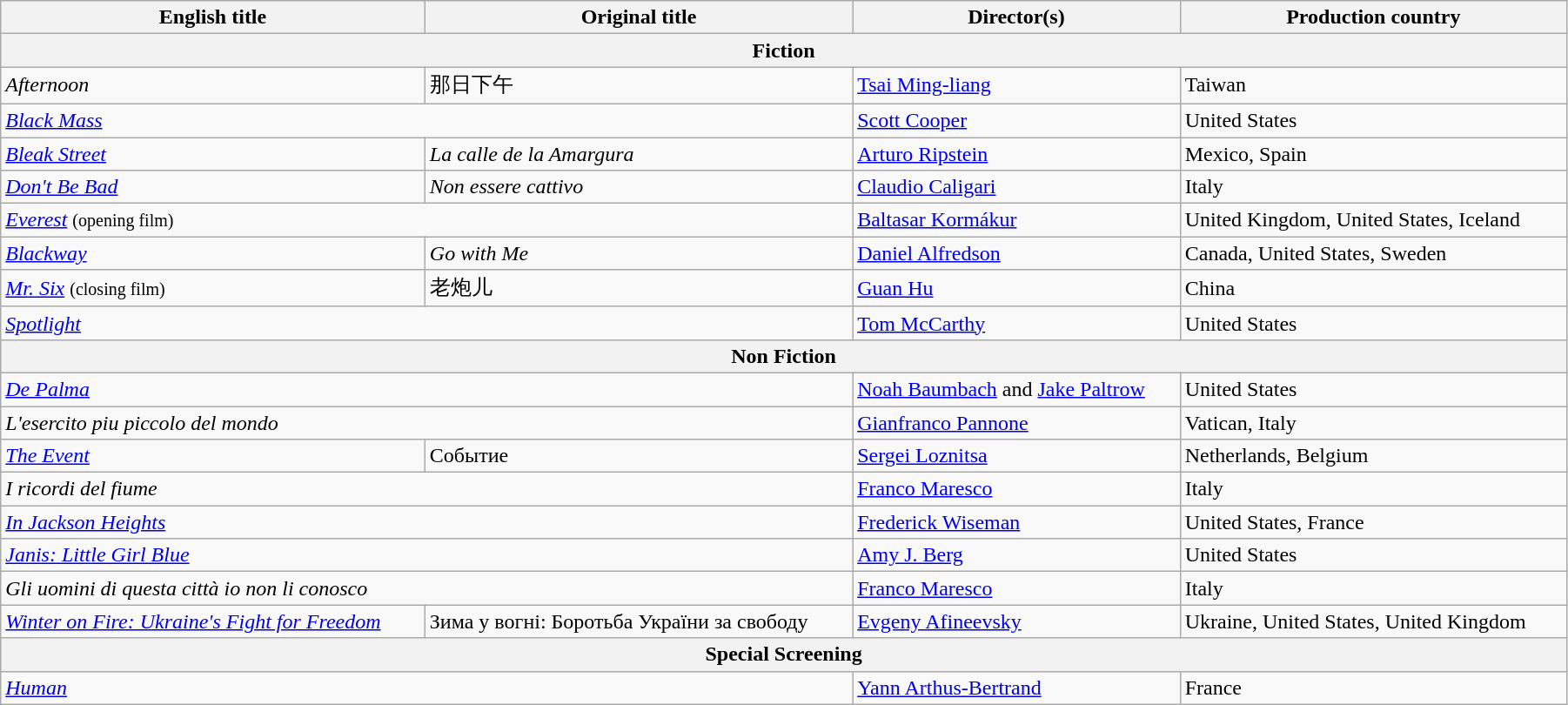<table class="wikitable" style="width:95%; margin-bottom:0px">
<tr>
<th>English title</th>
<th>Original title</th>
<th>Director(s)</th>
<th>Production country</th>
</tr>
<tr>
<th colspan="4">Fiction</th>
</tr>
<tr>
<td><em>Afternoon</em></td>
<td>那日下午</td>
<td data-sort-value="Ming"><a href='#'>Tsai Ming-liang</a></td>
<td>Taiwan</td>
</tr>
<tr>
<td colspan=2><em><a href='#'>Black Mass</a></em></td>
<td data-sort-value="Cooper"><a href='#'>Scott Cooper</a></td>
<td>United States</td>
</tr>
<tr>
<td><em><a href='#'>Bleak Street</a></em></td>
<td data-sort-value="Calle"><em>La calle de la Amargura</em></td>
<td data-sort-value="Ripstein"><a href='#'>Arturo Ripstein</a></td>
<td>Mexico, Spain</td>
</tr>
<tr>
<td><em><a href='#'>Don't Be Bad</a></em></td>
<td><em>Non essere cattivo</em></td>
<td data-sort-value="Caligari"><a href='#'>Claudio Caligari</a></td>
<td>Italy</td>
</tr>
<tr>
<td colspan=2><em><a href='#'>Everest</a></em> <small>(opening film)</small></td>
<td data-sort-value="Kormakur"><a href='#'>Baltasar Kormákur</a></td>
<td>United Kingdom, United States, Iceland</td>
</tr>
<tr>
<td><em><a href='#'>Blackway</a></em></td>
<td><em>Go with Me</em></td>
<td data-sort-value="Alfredson"><a href='#'>Daniel Alfredson</a></td>
<td>Canada, United States, Sweden</td>
</tr>
<tr>
<td><em><a href='#'>Mr. Six</a></em> <small>(closing film)</small></td>
<td>老炮儿</td>
<td data-sort-value="Hu"><a href='#'>Guan Hu</a></td>
<td>China</td>
</tr>
<tr>
<td colspan=2><em><a href='#'>Spotlight</a></em></td>
<td data-sort-value="McCarthy"><a href='#'>Tom McCarthy</a></td>
<td>United States</td>
</tr>
<tr>
<th colspan="4">Non Fiction</th>
</tr>
<tr>
<td colspan="2"><em><a href='#'>De Palma</a></em></td>
<td><a href='#'>Noah Baumbach</a> and <a href='#'>Jake Paltrow</a></td>
<td>United States</td>
</tr>
<tr>
<td colspan="2"><em>L'esercito piu piccolo del mondo</em></td>
<td><a href='#'>Gianfranco Pannone</a></td>
<td>Vatican, Italy</td>
</tr>
<tr>
<td><em><a href='#'>The Event</a></em></td>
<td>Событие</td>
<td><a href='#'>Sergei Loznitsa</a></td>
<td>Netherlands, Belgium</td>
</tr>
<tr>
<td colspan="2"><em>I ricordi del fiume</em></td>
<td><a href='#'>Franco Maresco</a></td>
<td>Italy</td>
</tr>
<tr>
<td colspan="2"><em><a href='#'>In Jackson Heights</a></em></td>
<td><a href='#'>Frederick Wiseman</a></td>
<td>United States, France</td>
</tr>
<tr>
<td colspan="2"><em><a href='#'>Janis: Little Girl Blue</a></em></td>
<td><a href='#'>Amy J. Berg</a></td>
<td>United States</td>
</tr>
<tr>
<td colspan="2"><em>Gli uomini di questa città io non li conosco</em></td>
<td><a href='#'>Franco Maresco</a></td>
<td>Italy</td>
</tr>
<tr>
<td><em><a href='#'>Winter on Fire: Ukraine's Fight for Freedom</a></em></td>
<td>Зима у вогні: Боротьба України за свободу</td>
<td><a href='#'>Evgeny Afineevsky</a></td>
<td>Ukraine, United States, United Kingdom</td>
</tr>
<tr>
<th colspan="4">Special Screening</th>
</tr>
<tr>
<td colspan="2"><em><a href='#'>Human</a></em></td>
<td><a href='#'>Yann Arthus-Bertrand</a></td>
<td>France</td>
</tr>
</table>
